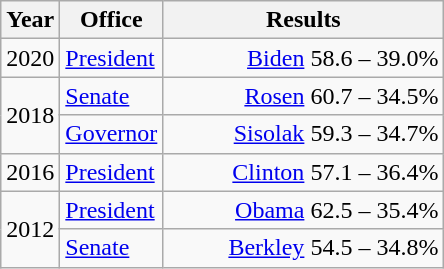<table class=wikitable>
<tr>
<th width="30">Year</th>
<th width="60">Office</th>
<th width="180">Results</th>
</tr>
<tr>
<td>2020</td>
<td><a href='#'>President</a></td>
<td align="right" ><a href='#'>Biden</a> 58.6 – 39.0%</td>
</tr>
<tr>
<td rowspan="2">2018</td>
<td><a href='#'>Senate</a></td>
<td align="right" ><a href='#'>Rosen</a> 60.7 – 34.5%</td>
</tr>
<tr>
<td><a href='#'>Governor</a></td>
<td align="right" ><a href='#'>Sisolak</a> 59.3 – 34.7%</td>
</tr>
<tr>
<td>2016</td>
<td><a href='#'>President</a></td>
<td align="right" ><a href='#'>Clinton</a> 57.1 – 36.4%</td>
</tr>
<tr>
<td rowspan="2">2012</td>
<td><a href='#'>President</a></td>
<td align="right" ><a href='#'>Obama</a> 62.5 – 35.4%</td>
</tr>
<tr>
<td><a href='#'>Senate</a></td>
<td align="right" ><a href='#'>Berkley</a> 54.5 – 34.8%</td>
</tr>
</table>
